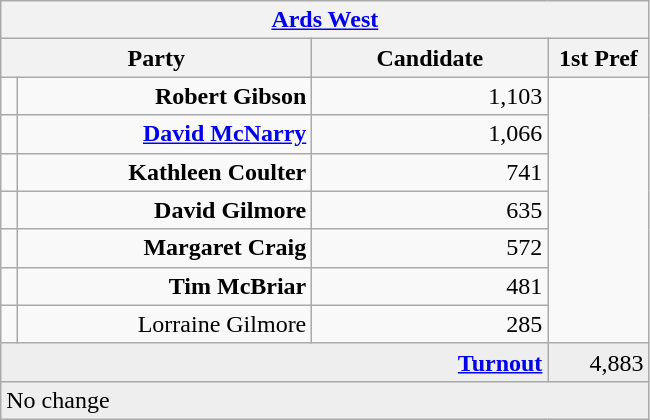<table class="wikitable">
<tr>
<th colspan="4" align="center"><a href='#'>Ards West</a></th>
</tr>
<tr>
<th colspan="2" align="center" width=200>Party</th>
<th width=150>Candidate</th>
<th width=60>1st Pref</th>
</tr>
<tr>
<td></td>
<td align="right"><strong>Robert Gibson</strong></td>
<td align="right">1,103</td>
</tr>
<tr>
<td></td>
<td align="right"><strong><a href='#'>David McNarry</a></strong></td>
<td align="right">1,066</td>
</tr>
<tr>
<td></td>
<td align="right"><strong>Kathleen Coulter</strong></td>
<td align="right">741</td>
</tr>
<tr>
<td></td>
<td align="right"><strong>David Gilmore</strong></td>
<td align="right">635</td>
</tr>
<tr>
<td></td>
<td align="right"><strong>Margaret Craig</strong></td>
<td align="right">572</td>
</tr>
<tr>
<td></td>
<td align="right"><strong>Tim McBriar</strong></td>
<td align="right">481</td>
</tr>
<tr>
<td></td>
<td align="right">Lorraine Gilmore</td>
<td align="right">285</td>
</tr>
<tr bgcolor="EEEEEE">
<td colspan=3 align="right"><strong><a href='#'>Turnout</a></strong></td>
<td align="right">4,883</td>
</tr>
<tr bgcolor="EEEEEE">
<td colspan=4 bgcolor="EEEEEE">No change</td>
</tr>
</table>
